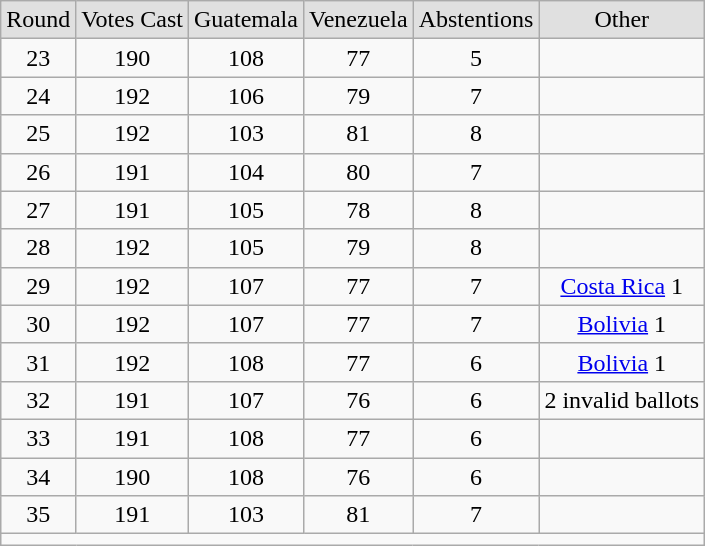<table class="wikitable" style="float:Left; empty-cells:show;">
<tr bgcolor="e0e0e0" align=center>
<td>Round</td>
<td>Votes Cast</td>
<td>Guatemala</td>
<td>Venezuela</td>
<td>Abstentions</td>
<td>Other</td>
</tr>
<tr align=center>
<td>23</td>
<td>190</td>
<td>108</td>
<td>77</td>
<td>5</td>
<td></td>
</tr>
<tr align=center>
<td>24</td>
<td>192</td>
<td>106</td>
<td>79</td>
<td>7</td>
<td></td>
</tr>
<tr align=center>
<td>25</td>
<td>192</td>
<td>103</td>
<td>81</td>
<td>8</td>
<td></td>
</tr>
<tr align=center>
<td>26</td>
<td>191</td>
<td>104</td>
<td>80</td>
<td>7</td>
<td></td>
</tr>
<tr align=center>
<td>27</td>
<td>191</td>
<td>105</td>
<td>78</td>
<td>8</td>
<td></td>
</tr>
<tr align=center>
<td>28</td>
<td>192</td>
<td>105</td>
<td>79</td>
<td>8</td>
<td></td>
</tr>
<tr align=center>
<td>29</td>
<td>192</td>
<td>107</td>
<td>77</td>
<td>7</td>
<td><a href='#'>Costa Rica</a> 1</td>
</tr>
<tr align=center>
<td>30</td>
<td>192</td>
<td>107</td>
<td>77</td>
<td>7</td>
<td><a href='#'>Bolivia</a> 1</td>
</tr>
<tr align=center>
<td>31</td>
<td>192</td>
<td>108</td>
<td>77</td>
<td>6</td>
<td><a href='#'>Bolivia</a> 1</td>
</tr>
<tr align=center>
<td>32</td>
<td>191</td>
<td>107</td>
<td>76</td>
<td>6</td>
<td>2 invalid ballots</td>
</tr>
<tr align=center>
<td>33</td>
<td>191</td>
<td>108</td>
<td>77</td>
<td>6</td>
<td></td>
</tr>
<tr align=center>
<td>34</td>
<td>190</td>
<td>108</td>
<td>76</td>
<td>6</td>
<td></td>
</tr>
<tr align=center>
<td>35</td>
<td>191</td>
<td>103</td>
<td>81</td>
<td>7</td>
<td></td>
</tr>
<tr>
<td colspan="6"></td>
</tr>
</table>
